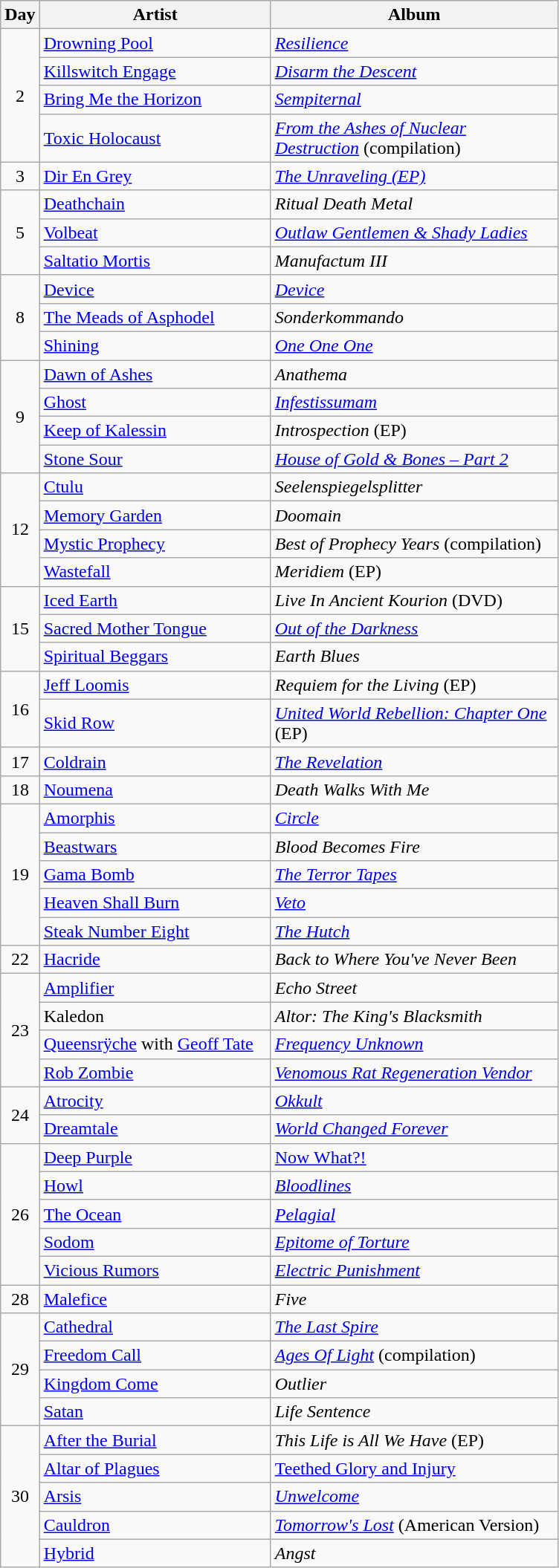<table class="wikitable">
<tr>
<th style="width:20px;">Day</th>
<th style="width:200px;">Artist</th>
<th style="width:250px;">Album</th>
</tr>
<tr>
<td style="text-align:center;" rowspan="4">2</td>
<td><a href='#'>Drowning Pool</a></td>
<td><em><a href='#'>Resilience</a></em></td>
</tr>
<tr>
<td><a href='#'>Killswitch Engage</a></td>
<td><em><a href='#'>Disarm the Descent</a></em></td>
</tr>
<tr>
<td><a href='#'>Bring Me the Horizon</a></td>
<td><em><a href='#'>Sempiternal</a></em></td>
</tr>
<tr>
<td><a href='#'>Toxic Holocaust</a></td>
<td><em><a href='#'>From the Ashes of Nuclear Destruction</a></em> (compilation)</td>
</tr>
<tr>
<td style="text-align:center;">3</td>
<td><a href='#'>Dir En Grey</a></td>
<td><em><a href='#'>The Unraveling (EP)</a></em></td>
</tr>
<tr>
<td style="text-align:center;" rowspan="3">5</td>
<td><a href='#'>Deathchain</a></td>
<td><em>Ritual Death Metal</em></td>
</tr>
<tr>
<td><a href='#'>Volbeat</a></td>
<td><em><a href='#'>Outlaw Gentlemen & Shady Ladies</a></em></td>
</tr>
<tr>
<td><a href='#'>Saltatio Mortis</a></td>
<td><em>Manufactum III</em></td>
</tr>
<tr>
<td style="text-align:center;" rowspan="3">8</td>
<td><a href='#'>Device</a></td>
<td><em><a href='#'>Device</a></em></td>
</tr>
<tr>
<td><a href='#'>The Meads of Asphodel</a></td>
<td><em>Sonderkommando</em></td>
</tr>
<tr>
<td><a href='#'>Shining</a></td>
<td><em><a href='#'>One One One</a></em></td>
</tr>
<tr>
<td style="text-align:center;" rowspan="4">9</td>
<td><a href='#'>Dawn of Ashes</a></td>
<td><em>Anathema</em></td>
</tr>
<tr>
<td><a href='#'>Ghost</a></td>
<td><em><a href='#'>Infestissumam</a></em></td>
</tr>
<tr>
<td><a href='#'>Keep of Kalessin</a></td>
<td><em>Introspection</em> (EP)</td>
</tr>
<tr>
<td><a href='#'>Stone Sour</a></td>
<td><em><a href='#'>House of Gold & Bones – Part 2</a></em></td>
</tr>
<tr>
<td style="text-align:center;" rowspan="4">12</td>
<td><a href='#'>Ctulu</a></td>
<td><em>Seelenspiegelsplitter</em></td>
</tr>
<tr>
<td><a href='#'>Memory Garden</a></td>
<td><em>Doomain</em></td>
</tr>
<tr>
<td><a href='#'>Mystic Prophecy</a></td>
<td><em>Best of Prophecy Years</em> (compilation)</td>
</tr>
<tr>
<td><a href='#'>Wastefall</a></td>
<td><em>Meridiem</em> (EP)</td>
</tr>
<tr>
<td style="text-align:center;" rowspan="3">15</td>
<td><a href='#'>Iced Earth</a></td>
<td><em>Live In Ancient Kourion</em> (DVD)</td>
</tr>
<tr>
<td><a href='#'>Sacred Mother Tongue</a></td>
<td><em><a href='#'>Out of the Darkness</a></em></td>
</tr>
<tr>
<td><a href='#'>Spiritual Beggars</a></td>
<td><em>Earth Blues</em></td>
</tr>
<tr>
<td style="text-align:center;" rowspan="2">16</td>
<td><a href='#'>Jeff Loomis</a></td>
<td><em>Requiem for the Living</em> (EP)</td>
</tr>
<tr>
<td><a href='#'>Skid Row</a></td>
<td><em><a href='#'>United World Rebellion: Chapter One</a></em> (EP)</td>
</tr>
<tr>
<td style="text-align:center;">17</td>
<td><a href='#'>Coldrain</a></td>
<td><em><a href='#'>The Revelation</a></em></td>
</tr>
<tr>
<td style="text-align:center;">18</td>
<td><a href='#'>Noumena</a></td>
<td><em>Death Walks With Me</em></td>
</tr>
<tr>
<td style="text-align:center;" rowspan="5">19</td>
<td><a href='#'>Amorphis</a></td>
<td><em><a href='#'>Circle</a></em></td>
</tr>
<tr>
<td><a href='#'>Beastwars</a></td>
<td><em>Blood Becomes Fire</em></td>
</tr>
<tr>
<td><a href='#'>Gama Bomb</a></td>
<td><em><a href='#'>The Terror Tapes</a></em></td>
</tr>
<tr>
<td><a href='#'>Heaven Shall Burn</a></td>
<td><em><a href='#'>Veto</a></em></td>
</tr>
<tr>
<td><a href='#'>Steak Number Eight</a></td>
<td><em><a href='#'>The Hutch</a></em></td>
</tr>
<tr>
<td style="text-align:center;">22</td>
<td><a href='#'>Hacride</a></td>
<td><em>Back to Where You've Never Been</em></td>
</tr>
<tr>
<td style="text-align:center;" rowspan="4">23</td>
<td><a href='#'>Amplifier</a></td>
<td><em>Echo Street</em></td>
</tr>
<tr>
<td>Kaledon</td>
<td><em>Altor: The King's Blacksmith</em></td>
</tr>
<tr>
<td><a href='#'>Queensrÿche</a> with <a href='#'>Geoff Tate</a></td>
<td><em><a href='#'>Frequency Unknown</a></em></td>
</tr>
<tr>
<td><a href='#'>Rob Zombie</a></td>
<td><em><a href='#'>Venomous Rat Regeneration Vendor</a></em></td>
</tr>
<tr>
<td style="text-align:center;" rowspan="2">24</td>
<td><a href='#'>Atrocity</a></td>
<td><em><a href='#'>Okkult</a></em></td>
</tr>
<tr>
<td><a href='#'>Dreamtale</a></td>
<td><em><a href='#'>World Changed Forever</a></em></td>
</tr>
<tr>
<td style="text-align:center;" rowspan="5">26</td>
<td><a href='#'>Deep Purple</a></td>
<td><a href='#'>Now What?!</a></td>
</tr>
<tr>
<td><a href='#'>Howl</a></td>
<td><em><a href='#'>Bloodlines</a></em></td>
</tr>
<tr>
<td><a href='#'>The Ocean</a></td>
<td><em><a href='#'>Pelagial</a></em></td>
</tr>
<tr>
<td><a href='#'>Sodom</a></td>
<td><em><a href='#'>Epitome of Torture</a></em></td>
</tr>
<tr>
<td><a href='#'>Vicious Rumors</a></td>
<td><em><a href='#'>Electric Punishment</a></em></td>
</tr>
<tr>
<td style="text-align:center;">28</td>
<td><a href='#'>Malefice</a></td>
<td><em>Five</em></td>
</tr>
<tr>
<td style="text-align:center;" rowspan="4">29</td>
<td><a href='#'>Cathedral</a></td>
<td><em><a href='#'>The Last Spire</a></em></td>
</tr>
<tr>
<td><a href='#'>Freedom Call</a></td>
<td><em><a href='#'>Ages Of Light</a></em> (compilation)</td>
</tr>
<tr>
<td><a href='#'>Kingdom Come</a></td>
<td><em>Outlier</em></td>
</tr>
<tr>
<td><a href='#'>Satan</a></td>
<td><em>Life Sentence</em></td>
</tr>
<tr>
<td style="text-align:center;" rowspan="5">30</td>
<td><a href='#'>After the Burial</a></td>
<td><em>This Life is All We Have</em> (EP)</td>
</tr>
<tr>
<td><a href='#'>Altar of Plagues</a></td>
<td><a href='#'>Teethed Glory and Injury</a></td>
</tr>
<tr>
<td><a href='#'>Arsis</a></td>
<td><em><a href='#'>Unwelcome</a></em></td>
</tr>
<tr>
<td><a href='#'>Cauldron</a></td>
<td><em><a href='#'>Tomorrow's Lost</a></em> (American Version)</td>
</tr>
<tr>
<td><a href='#'>Hybrid</a></td>
<td><em>Angst</em></td>
</tr>
</table>
